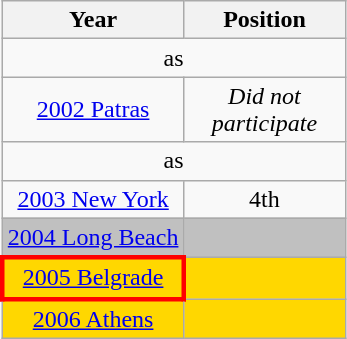<table class="wikitable" style="text-align: center;">
<tr>
<th>Year</th>
<th width="100">Position</th>
</tr>
<tr>
<td colspan=2>as <strong></strong></td>
</tr>
<tr>
<td> <a href='#'>2002 Patras</a></td>
<td><em>Did not participate</em></td>
</tr>
<tr>
<td colspan=2>as <strong></strong></td>
</tr>
<tr>
<td> <a href='#'>2003 New York</a></td>
<td>4th</td>
</tr>
<tr bgcolor=silver>
<td> <a href='#'>2004 Long Beach</a></td>
<td></td>
</tr>
<tr bgcolor=gold>
<td style="border: 3px solid red"> <a href='#'>2005 Belgrade</a></td>
<td></td>
</tr>
<tr bgcolor=gold>
<td> <a href='#'>2006 Athens</a></td>
<td></td>
</tr>
</table>
